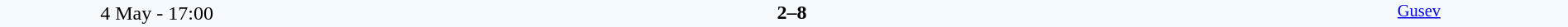<table style="width: 100%; background:#F5FAFF;" cellspacing="0">
<tr>
<td align=center rowspan=3 width=20%>4 May - 17:00</td>
</tr>
<tr>
<td width=24% align=right></td>
<td align=center width=13%><strong>2–8</strong></td>
<td width=24%></td>
<td style=font-size:85% rowspan=3 valign=top align=center><a href='#'>Gusev</a></td>
</tr>
<tr style=font-size:85%>
<td align=right valign=top></td>
<td></td>
<td></td>
</tr>
</table>
